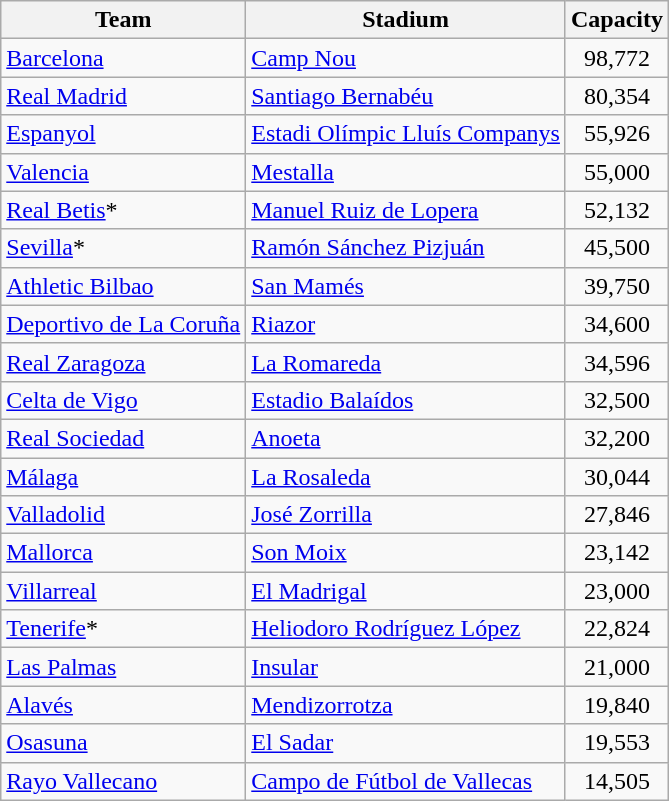<table class="wikitable sortable">
<tr>
<th>Team</th>
<th>Stadium</th>
<th>Capacity</th>
</tr>
<tr>
<td><a href='#'>Barcelona</a></td>
<td><a href='#'>Camp Nou</a></td>
<td align="center">98,772</td>
</tr>
<tr>
<td><a href='#'>Real Madrid</a></td>
<td><a href='#'>Santiago Bernabéu</a></td>
<td align="center">80,354</td>
</tr>
<tr>
<td><a href='#'>Espanyol</a></td>
<td><a href='#'>Estadi Olímpic Lluís Companys</a></td>
<td align="center">55,926</td>
</tr>
<tr>
<td><a href='#'>Valencia</a></td>
<td><a href='#'>Mestalla</a></td>
<td align="center">55,000</td>
</tr>
<tr>
<td><a href='#'>Real Betis</a>*</td>
<td><a href='#'>Manuel Ruiz de Lopera</a></td>
<td align="center">52,132</td>
</tr>
<tr>
<td><a href='#'>Sevilla</a>*</td>
<td><a href='#'>Ramón Sánchez Pizjuán</a></td>
<td align="center">45,500</td>
</tr>
<tr>
<td><a href='#'>Athletic Bilbao</a></td>
<td><a href='#'>San Mamés</a></td>
<td align="center">39,750</td>
</tr>
<tr>
<td><a href='#'>Deportivo de La Coruña</a></td>
<td><a href='#'>Riazor</a></td>
<td align="center">34,600</td>
</tr>
<tr>
<td><a href='#'>Real Zaragoza</a></td>
<td><a href='#'>La Romareda</a></td>
<td align="center">34,596</td>
</tr>
<tr>
<td><a href='#'>Celta de Vigo</a></td>
<td><a href='#'>Estadio Balaídos</a></td>
<td align="center">32,500</td>
</tr>
<tr>
<td><a href='#'>Real Sociedad</a></td>
<td><a href='#'>Anoeta</a></td>
<td align="center">32,200</td>
</tr>
<tr>
<td><a href='#'>Málaga</a></td>
<td><a href='#'>La Rosaleda</a></td>
<td align="center">30,044</td>
</tr>
<tr>
<td><a href='#'>Valladolid</a></td>
<td><a href='#'>José Zorrilla</a></td>
<td align="center">27,846</td>
</tr>
<tr>
<td><a href='#'>Mallorca</a></td>
<td><a href='#'>Son Moix</a></td>
<td align="center">23,142</td>
</tr>
<tr>
<td><a href='#'>Villarreal</a></td>
<td><a href='#'>El Madrigal</a></td>
<td align="center">23,000</td>
</tr>
<tr>
<td><a href='#'>Tenerife</a>*</td>
<td><a href='#'>Heliodoro Rodríguez López</a></td>
<td align="center">22,824</td>
</tr>
<tr>
<td><a href='#'>Las Palmas</a></td>
<td><a href='#'>Insular</a></td>
<td align="center">21,000</td>
</tr>
<tr>
<td><a href='#'>Alavés</a></td>
<td><a href='#'>Mendizorrotza</a></td>
<td align="center">19,840</td>
</tr>
<tr>
<td><a href='#'>Osasuna</a></td>
<td><a href='#'>El Sadar</a></td>
<td align="center">19,553</td>
</tr>
<tr>
<td><a href='#'>Rayo Vallecano</a></td>
<td><a href='#'>Campo de Fútbol de Vallecas</a></td>
<td align="center">14,505</td>
</tr>
</table>
